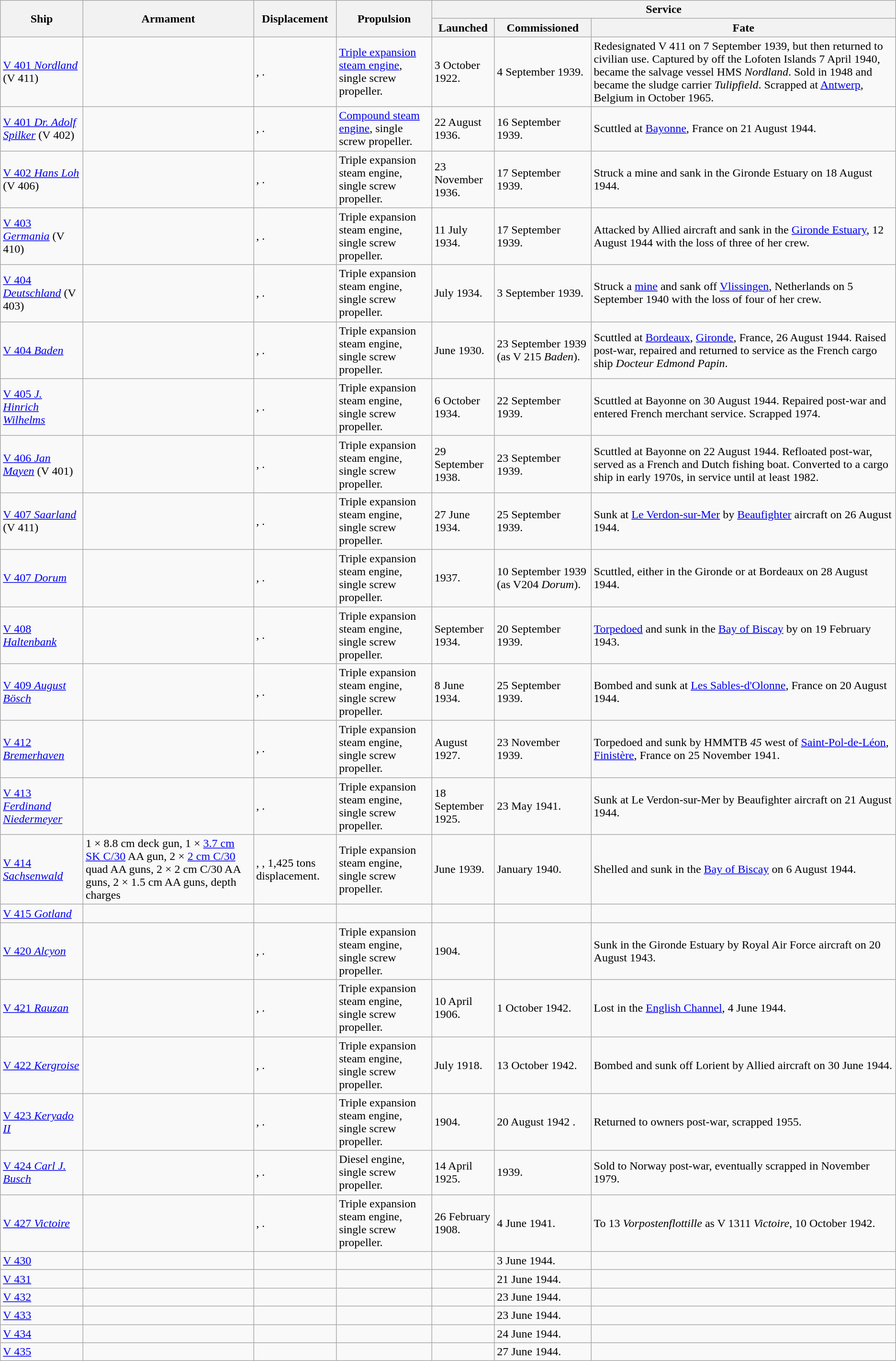<table class="wikitable">
<tr>
<th rowspan="2">Ship</th>
<th rowspan="2">Armament</th>
<th rowspan="2">Displacement</th>
<th rowspan="2">Propulsion</th>
<th colspan="3">Service</th>
</tr>
<tr>
<th>Launched</th>
<th>Commissioned</th>
<th>Fate</th>
</tr>
<tr>
<td><a href='#'>V 401 <em>Nordland</em></a> (V 411)</td>
<td></td>
<td>, .</td>
<td><a href='#'>Triple expansion steam engine</a>, single screw propeller.</td>
<td>3 October 1922.</td>
<td>4 September 1939.</td>
<td>Redesignated V 411 on 7 September 1939, but then returned to civilian use. Captured by  off the Lofoten Islands 7 April 1940, became the salvage vessel HMS <em>Nordland</em>. Sold in 1948 and became the sludge carrier <em>Tulipfield</em>. Scrapped at <a href='#'>Antwerp</a>, Belgium in October 1965.</td>
</tr>
<tr>
<td><a href='#'>V 401 <em>Dr. Adolf Spilker</em></a> (V 402)</td>
<td></td>
<td>, .</td>
<td><a href='#'>Compound steam engine</a>, single screw propeller.</td>
<td>22 August 1936.</td>
<td>16 September 1939.</td>
<td>Scuttled at <a href='#'>Bayonne</a>, France on 21 August 1944.</td>
</tr>
<tr>
<td><a href='#'>V 402 <em>Hans Loh</em></a> (V 406)</td>
<td></td>
<td>, .</td>
<td>Triple expansion steam engine, single screw propeller.</td>
<td>23 November 1936.</td>
<td>17 September 1939.</td>
<td>Struck a mine and sank in the Gironde Estuary on 18 August 1944.</td>
</tr>
<tr>
<td><a href='#'>V 403 <em>Germania</em></a> (V 410)</td>
<td></td>
<td>, .</td>
<td>Triple expansion steam engine, single screw propeller.</td>
<td>11 July 1934.</td>
<td>17 September 1939.</td>
<td>Attacked by Allied aircraft and sank in the <a href='#'>Gironde Estuary</a>, 12 August 1944 with the loss of three of her crew.</td>
</tr>
<tr>
<td><a href='#'>V 404 <em>Deutschland</em></a> (V 403)</td>
<td></td>
<td>, .</td>
<td>Triple expansion steam engine, single screw propeller.</td>
<td>July 1934.</td>
<td>3 September 1939.</td>
<td>Struck a <a href='#'>mine</a> and sank off <a href='#'>Vlissingen</a>, Netherlands on 5 September 1940 with the loss of four of her crew.</td>
</tr>
<tr>
<td><a href='#'>V 404 <em>Baden</em></a></td>
<td></td>
<td>, .</td>
<td>Triple expansion steam engine, single screw propeller.</td>
<td>June 1930.</td>
<td>23 September 1939 (as V 215 <em>Baden</em>).</td>
<td>Scuttled at <a href='#'>Bordeaux</a>, <a href='#'>Gironde</a>, France, 26 August 1944. Raised post-war, repaired and returned to service as the French cargo ship <em>Docteur Edmond Papin</em>.</td>
</tr>
<tr>
<td><a href='#'>V 405 <em>J. Hinrich Wilhelms</em></a></td>
<td></td>
<td>, .</td>
<td>Triple expansion steam engine, single screw propeller.</td>
<td>6 October 1934.</td>
<td>22 September 1939.</td>
<td>Scuttled at Bayonne on 30 August 1944. Repaired post-war and entered French merchant service. Scrapped 1974.</td>
</tr>
<tr>
<td><a href='#'>V 406 <em>Jan Mayen</em></a> (V 401)</td>
<td></td>
<td>, .</td>
<td>Triple expansion steam engine, single screw propeller.</td>
<td>29 September 1938.</td>
<td>23 September 1939.</td>
<td>Scuttled at Bayonne on 22 August 1944. Refloated post-war, served as a French and Dutch fishing boat. Converted to a cargo ship in early 1970s, in service until at least 1982.</td>
</tr>
<tr>
<td><a href='#'>V 407 <em>Saarland</em></a> (V 411)</td>
<td></td>
<td>, .</td>
<td>Triple expansion steam engine, single screw propeller.</td>
<td>27 June 1934.</td>
<td>25 September 1939.</td>
<td>Sunk at <a href='#'>Le Verdon-sur-Mer</a> by <a href='#'>Beaufighter</a> aircraft on 26 August 1944.</td>
</tr>
<tr>
<td><a href='#'>V 407 <em>Dorum</em></a></td>
<td></td>
<td>, .</td>
<td>Triple expansion steam engine, single screw propeller.</td>
<td>1937.</td>
<td>10 September 1939 (as V204 <em>Dorum</em>).</td>
<td>Scuttled, either in the Gironde or at Bordeaux on 28 August 1944.</td>
</tr>
<tr>
<td><a href='#'>V 408 <em>Haltenbank</em></a></td>
<td></td>
<td>, .</td>
<td>Triple expansion steam engine, single screw propeller.</td>
<td>September 1934.</td>
<td>20 September 1939.</td>
<td><a href='#'>Torpedoed</a> and sunk in the <a href='#'>Bay of Biscay</a> by  on 19 February 1943.</td>
</tr>
<tr>
<td><a href='#'>V 409 <em>August Bösch</em></a></td>
<td></td>
<td>, .</td>
<td>Triple expansion steam engine, single screw propeller.</td>
<td>8 June 1934.</td>
<td>25 September 1939.</td>
<td>Bombed and sunk at <a href='#'>Les Sables-d'Olonne</a>, France on 20 August 1944.</td>
</tr>
<tr>
<td><a href='#'>V 412 <em>Bremerhaven</em></a></td>
<td></td>
<td>, .</td>
<td>Triple expansion steam engine, single screw propeller.</td>
<td>August 1927.</td>
<td>23 November 1939.</td>
<td>Torpedoed and sunk by HMMTB <em>45</em> west of <a href='#'>Saint-Pol-de-Léon</a>, <a href='#'>Finistère</a>, France on 25 November 1941.</td>
</tr>
<tr>
<td><a href='#'>V 413 <em>Ferdinand Niedermeyer</em></a></td>
<td></td>
<td>, .</td>
<td>Triple expansion steam engine, single screw propeller.</td>
<td>18 September 1925.</td>
<td>23 May 1941.</td>
<td>Sunk at Le Verdon-sur-Mer by Beaufighter aircraft on 21 August 1944.</td>
</tr>
<tr>
<td><a href='#'>V 414 <em>Sachsenwald</em></a></td>
<td>1 × 8.8 cm deck gun, 1 × <a href='#'>3.7 cm SK C/30</a> AA gun, 2 × <a href='#'>2 cm C/30</a> quad AA guns, 2 × 2 cm C/30 AA guns, 2 × 1.5 cm AA guns, depth charges</td>
<td>, , 1,425 tons displacement.</td>
<td>Triple expansion steam engine, single screw propeller.</td>
<td>June 1939.</td>
<td>January 1940.</td>
<td>Shelled and sunk in the <a href='#'>Bay of Biscay</a> on 6 August 1944.</td>
</tr>
<tr>
<td><a href='#'>V 415 <em>Gotland</em></a></td>
<td></td>
<td></td>
<td></td>
<td></td>
<td></td>
<td></td>
</tr>
<tr>
<td><a href='#'>V 420 <em>Alcyon</em></a></td>
<td></td>
<td>, .</td>
<td>Triple expansion steam engine, single screw propeller.</td>
<td>1904.</td>
<td></td>
<td>Sunk in the Gironde Estuary by Royal Air Force aircraft on 20 August 1943.</td>
</tr>
<tr>
<td><a href='#'>V 421 <em>Rauzan</em></a></td>
<td></td>
<td>, .</td>
<td>Triple expansion steam engine, single screw propeller.</td>
<td>10 April 1906.</td>
<td>1 October 1942.</td>
<td>Lost in the <a href='#'>English Channel</a>, 4 June 1944.</td>
</tr>
<tr>
<td><a href='#'>V 422 <em>Kergroise</em></a></td>
<td></td>
<td>, .</td>
<td>Triple expansion steam engine, single screw propeller.</td>
<td>July 1918.</td>
<td>13 October 1942.</td>
<td>Bombed and sunk off Lorient by Allied aircraft on 30 June 1944.</td>
</tr>
<tr>
<td><a href='#'>V 423 <em>Keryado II</em></a></td>
<td></td>
<td>, .</td>
<td>Triple expansion steam engine, single screw propeller.</td>
<td>1904.</td>
<td>20 August 1942 .</td>
<td>Returned to owners post-war, scrapped 1955.</td>
</tr>
<tr>
<td><a href='#'>V 424 <em>Carl J. Busch</em></a></td>
<td></td>
<td>, .</td>
<td>Diesel engine, single screw propeller.</td>
<td>14 April 1925.</td>
<td>1939.</td>
<td>Sold to Norway post-war, eventually scrapped in November 1979.</td>
</tr>
<tr>
<td><a href='#'>V 427 <em>Victoire</em></a></td>
<td></td>
<td>, .</td>
<td>Triple expansion steam engine, single screw propeller.</td>
<td>26 February 1908.</td>
<td>4 June 1941.</td>
<td>To 13 <em>Vorpostenflottille</em> as V 1311 <em>Victoire</em>, 10 October 1942.</td>
</tr>
<tr>
<td><a href='#'>V 430</a></td>
<td></td>
<td></td>
<td></td>
<td></td>
<td>3 June 1944.</td>
<td></td>
</tr>
<tr>
<td><a href='#'>V 431</a></td>
<td></td>
<td></td>
<td></td>
<td></td>
<td>21 June 1944.</td>
<td></td>
</tr>
<tr>
<td><a href='#'>V 432</a></td>
<td></td>
<td></td>
<td></td>
<td></td>
<td>23 June 1944.</td>
<td></td>
</tr>
<tr>
<td><a href='#'>V 433</a></td>
<td></td>
<td></td>
<td></td>
<td></td>
<td>23 June 1944.</td>
<td></td>
</tr>
<tr>
<td><a href='#'>V 434</a></td>
<td></td>
<td></td>
<td></td>
<td></td>
<td>24 June 1944.</td>
<td></td>
</tr>
<tr>
<td><a href='#'>V 435</a></td>
<td></td>
<td></td>
<td></td>
<td></td>
<td>27 June 1944.</td>
<td></td>
</tr>
</table>
